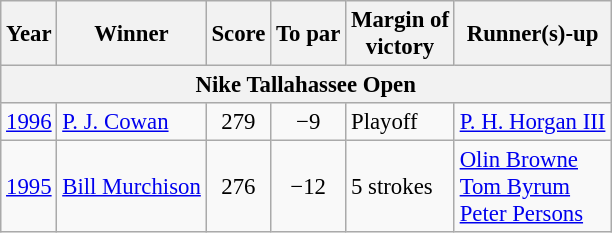<table class=wikitable style=font-size:95%>
<tr>
<th>Year</th>
<th>Winner</th>
<th>Score</th>
<th>To par</th>
<th>Margin of<br>victory</th>
<th>Runner(s)-up</th>
</tr>
<tr>
<th colspan=7>Nike Tallahassee Open</th>
</tr>
<tr>
<td><a href='#'>1996</a></td>
<td> <a href='#'>P. J. Cowan</a></td>
<td align=center>279</td>
<td align=center>−9</td>
<td>Playoff</td>
<td> <a href='#'>P. H. Horgan III</a></td>
</tr>
<tr>
<td><a href='#'>1995</a></td>
<td> <a href='#'>Bill Murchison</a></td>
<td align=center>276</td>
<td align=center>−12</td>
<td>5 strokes</td>
<td> <a href='#'>Olin Browne</a><br> <a href='#'>Tom Byrum</a><br> <a href='#'>Peter Persons</a></td>
</tr>
</table>
